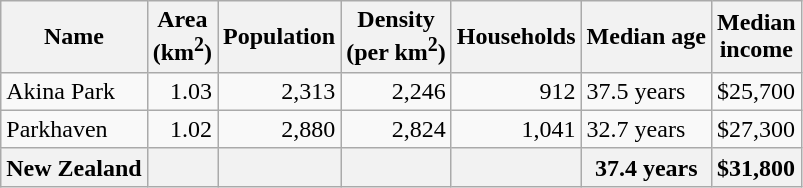<table class="wikitable">
<tr>
<th>Name</th>
<th>Area<br>(km<sup>2</sup>)</th>
<th>Population</th>
<th>Density<br>(per km<sup>2</sup>)</th>
<th>Households</th>
<th>Median age</th>
<th>Median<br>income</th>
</tr>
<tr>
<td>Akina Park</td>
<td style="text-align:right;">1.03</td>
<td style="text-align:right;">2,313</td>
<td style="text-align:right;">2,246</td>
<td style="text-align:right;">912</td>
<td>37.5 years</td>
<td>$25,700</td>
</tr>
<tr>
<td>Parkhaven</td>
<td style="text-align:right;">1.02</td>
<td style="text-align:right;">2,880</td>
<td style="text-align:right;">2,824</td>
<td style="text-align:right;">1,041</td>
<td>32.7 years</td>
<td>$27,300</td>
</tr>
<tr>
<th>New Zealand</th>
<th></th>
<th></th>
<th></th>
<th></th>
<th>37.4 years</th>
<th style="text-align:left;">$31,800</th>
</tr>
</table>
